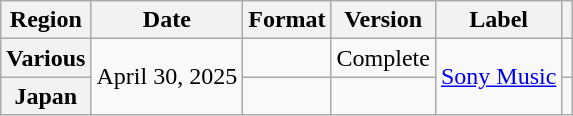<table class="wikitable plainrowheaders">
<tr>
<th scope="col">Region</th>
<th scope="col">Date</th>
<th scope="col">Format</th>
<th scope="col">Version</th>
<th scope="col">Label</th>
<th scope="col"></th>
</tr>
<tr>
<th scope="row">Various</th>
<td rowspan="2">April 30, 2025</td>
<td></td>
<td>Complete</td>
<td rowspan="2"><a href='#'>Sony Music</a></td>
<td style="text-align:center"></td>
</tr>
<tr>
<th scope="row">Japan</th>
<td></td>
<td></td>
<td style="text-align:center"></td>
</tr>
</table>
